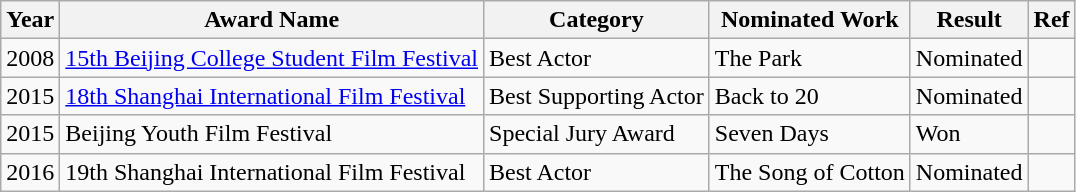<table class="wikitable">
<tr>
<th>Year</th>
<th>Award Name</th>
<th>Category</th>
<th>Nominated Work</th>
<th>Result</th>
<th>Ref</th>
</tr>
<tr>
<td>2008</td>
<td><a href='#'>15th Beijing College Student Film Festival</a></td>
<td>Best Actor</td>
<td>The Park</td>
<td>Nominated</td>
<td></td>
</tr>
<tr>
<td>2015</td>
<td><a href='#'>18th Shanghai International Film Festival</a></td>
<td>Best Supporting Actor</td>
<td>Back to 20</td>
<td>Nominated</td>
<td></td>
</tr>
<tr>
<td>2015</td>
<td>Beijing Youth Film Festival</td>
<td>Special Jury Award</td>
<td>Seven Days</td>
<td>Won</td>
<td></td>
</tr>
<tr>
<td>2016</td>
<td>19th Shanghai International Film Festival</td>
<td>Best Actor</td>
<td>The Song of Cotton</td>
<td>Nominated</td>
<td></td>
</tr>
</table>
